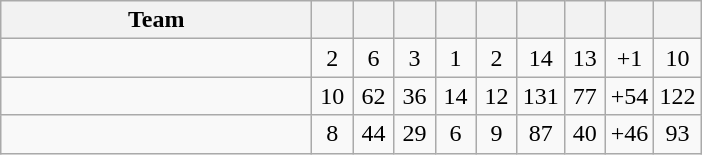<table class="wikitable sortable" style="text-align:center">
<tr>
<th width=200>Team</th>
<th width=20></th>
<th width=20></th>
<th width=20></th>
<th width=20></th>
<th width=20></th>
<th width=20></th>
<th width=20></th>
<th width=20></th>
<th width=20></th>
</tr>
<tr>
<td align=left> </td>
<td>2</td>
<td>6</td>
<td>3</td>
<td>1</td>
<td>2</td>
<td>14</td>
<td>13</td>
<td>+1</td>
<td>10</td>
</tr>
<tr>
<td align=left> </td>
<td>10</td>
<td>62</td>
<td>36</td>
<td>14</td>
<td>12</td>
<td>131</td>
<td>77</td>
<td>+54</td>
<td>122</td>
</tr>
<tr>
<td align=left> </td>
<td>8</td>
<td>44</td>
<td>29</td>
<td>6</td>
<td>9</td>
<td>87</td>
<td>40</td>
<td>+46</td>
<td>93</td>
</tr>
</table>
